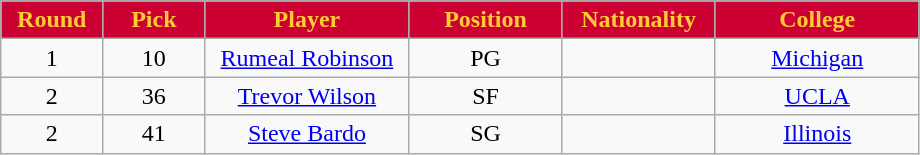<table class="wikitable sortable sortable">
<tr>
<th style="background:#C03; color:#FC3" width="10%">Round</th>
<th style="background:#C03; color:#FC3" width="10%">Pick</th>
<th style="background:#C03; color:#FC3" width="20%">Player</th>
<th style="background:#C03; color:#FC3" width="15%">Position</th>
<th style="background:#C03; color:#FC3" width="15%">Nationality</th>
<th style="background:#C03; color:#FC3" width="20%">College</th>
</tr>
<tr style="text-align: center">
<td>1</td>
<td>10</td>
<td><a href='#'>Rumeal Robinson</a></td>
<td>PG</td>
<td></td>
<td><a href='#'>Michigan</a></td>
</tr>
<tr style="text-align: center">
<td>2</td>
<td>36</td>
<td><a href='#'>Trevor Wilson</a></td>
<td>SF</td>
<td></td>
<td><a href='#'>UCLA</a></td>
</tr>
<tr style="text-align: center">
<td>2</td>
<td>41</td>
<td><a href='#'>Steve Bardo</a></td>
<td>SG</td>
<td></td>
<td><a href='#'>Illinois</a></td>
</tr>
</table>
